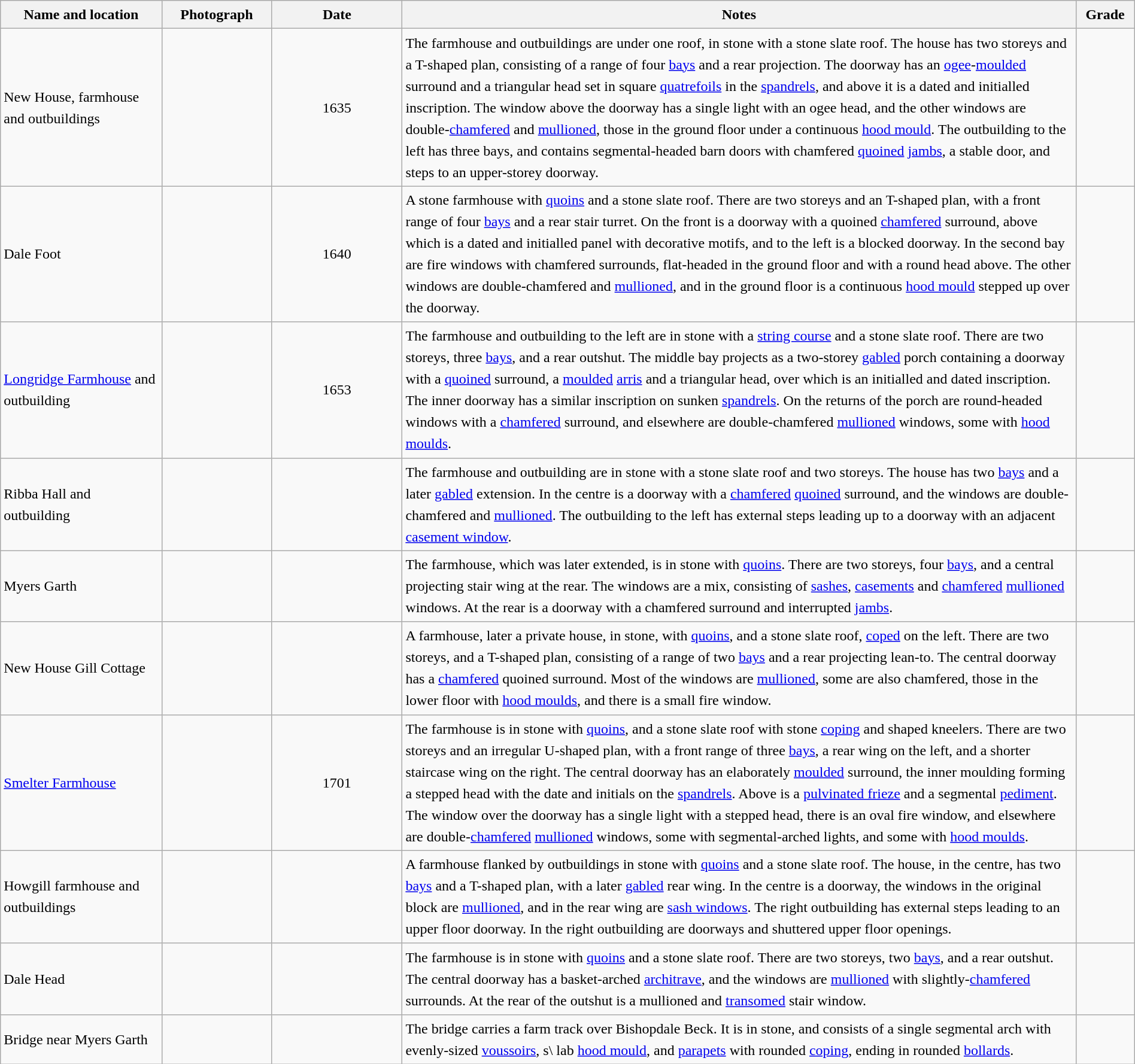<table class="wikitable sortable plainrowheaders" style="width:100%; border:0px; text-align:left; line-height:150%">
<tr>
<th scope="col"  style="width:150px">Name and location</th>
<th scope="col"  style="width:100px" class="unsortable">Photograph</th>
<th scope="col"  style="width:120px">Date</th>
<th scope="col"  style="width:650px" class="unsortable">Notes</th>
<th scope="col"  style="width:50px">Grade</th>
</tr>
<tr>
<td>New House, farmhouse and outbuildings<br><small></small></td>
<td></td>
<td align="center">1635</td>
<td>The farmhouse and outbuildings are under one roof, in stone with a stone slate roof.  The house has two storeys and a T-shaped plan, consisting of a range of four <a href='#'>bays</a> and a rear projection.  The doorway has an <a href='#'>ogee</a>-<a href='#'>moulded</a> surround and a triangular head set in square <a href='#'>quatrefoils</a> in the <a href='#'>spandrels</a>, and above it is a dated and initialled inscription.  The window above the doorway has a single light with an ogee head, and the other windows are double-<a href='#'>chamfered</a> and <a href='#'>mullioned</a>, those in the ground floor under a continuous <a href='#'>hood mould</a>.  The outbuilding to the left has three bays, and contains segmental-headed barn doors with chamfered <a href='#'>quoined</a> <a href='#'>jambs</a>, a stable door, and steps to an upper-storey doorway.</td>
<td align="center" ></td>
</tr>
<tr>
<td>Dale Foot<br><small></small></td>
<td></td>
<td align="center">1640</td>
<td>A stone farmhouse with <a href='#'>quoins</a> and a stone slate roof.  There are two storeys and an T-shaped plan, with a front range of four <a href='#'>bays</a> and a rear stair turret.  On the front is a doorway with a quoined <a href='#'>chamfered</a> surround, above which is a dated and initialled panel with decorative motifs, and to the left is a blocked doorway.  In the second bay are fire windows with chamfered surrounds, flat-headed in the ground floor and with a round head above.  The other windows are double-chamfered and <a href='#'>mullioned</a>, and in the ground floor is a continuous <a href='#'>hood mould</a> stepped up over the doorway.</td>
<td align="center" ></td>
</tr>
<tr>
<td><a href='#'>Longridge Farmhouse</a> and outbuilding<br><small></small></td>
<td></td>
<td align="center">1653</td>
<td>The farmhouse and outbuilding to the left are in stone with a <a href='#'>string course</a> and a stone slate roof.  There are two storeys, three <a href='#'>bays</a>, and a rear outshut.  The middle bay projects as a two-storey <a href='#'>gabled</a> porch containing a doorway with a <a href='#'>quoined</a> surround, a <a href='#'>moulded</a> <a href='#'>arris</a> and a triangular head, over which is an initialled and dated inscription.  The inner doorway has a similar inscription on sunken <a href='#'>spandrels</a>.  On the returns of the porch are round-headed windows with a <a href='#'>chamfered</a> surround, and elsewhere are double-chamfered <a href='#'>mullioned</a> windows, some with <a href='#'>hood moulds</a>.</td>
<td align="center" ></td>
</tr>
<tr>
<td>Ribba Hall and outbuilding<br><small></small></td>
<td></td>
<td align="center"></td>
<td>The farmhouse and outbuilding are in stone with a stone slate roof and two storeys.  The house has two <a href='#'>bays</a> and a later <a href='#'>gabled</a> extension.  In the centre is a doorway with a <a href='#'>chamfered</a> <a href='#'>quoined</a> surround, and the windows are double-chamfered and <a href='#'>mullioned</a>.  The outbuilding to the left has external steps leading up to a doorway with an adjacent <a href='#'>casement window</a>.</td>
<td align="center" ></td>
</tr>
<tr>
<td>Myers Garth<br><small></small></td>
<td></td>
<td align="center"></td>
<td>The farmhouse, which was later extended, is in stone with <a href='#'>quoins</a>.  There are two storeys, four <a href='#'>bays</a>, and a central projecting stair wing at the rear.  The windows are a mix, consisting of <a href='#'>sashes</a>, <a href='#'>casements</a> and <a href='#'>chamfered</a> <a href='#'>mullioned</a> windows.  At the rear is a doorway with a chamfered surround and interrupted <a href='#'>jambs</a>.</td>
<td align="center" ></td>
</tr>
<tr>
<td>New House Gill Cottage<br><small></small></td>
<td></td>
<td align="center"></td>
<td>A farmhouse, later a private house, in stone, with <a href='#'>quoins</a>, and a stone slate roof, <a href='#'>coped</a> on the left.  There are two storeys, and a T-shaped plan, consisting of a range of two <a href='#'>bays</a> and a rear projecting lean-to.  The central doorway has a <a href='#'>chamfered</a> quoined surround.  Most of the windows are <a href='#'>mullioned</a>, some are also chamfered, those in the lower floor with <a href='#'>hood moulds</a>, and there is a small fire window.</td>
<td align="center" ></td>
</tr>
<tr>
<td><a href='#'>Smelter Farmhouse</a><br><small></small></td>
<td></td>
<td align="center">1701</td>
<td>The farmhouse is in stone with <a href='#'>quoins</a>, and a stone slate roof with stone <a href='#'>coping</a> and shaped kneelers.  There are two storeys and an irregular U-shaped plan, with a front range of three <a href='#'>bays</a>, a rear wing on the left, and a shorter staircase wing on the right.  The central doorway has an elaborately <a href='#'>moulded</a> surround, the inner moulding forming a stepped head with the date and initials on the <a href='#'>spandrels</a>.  Above is a <a href='#'>pulvinated frieze</a> and a segmental <a href='#'>pediment</a>.  The window over the doorway has a single light with a stepped head, there is an oval fire window, and elsewhere are double-<a href='#'>chamfered</a> <a href='#'>mullioned</a> windows, some with segmental-arched lights, and some with <a href='#'>hood moulds</a>.</td>
<td align="center" ></td>
</tr>
<tr>
<td>Howgill farmhouse and outbuildings<br><small></small></td>
<td></td>
<td align="center"></td>
<td>A farmhouse flanked by outbuildings in stone with <a href='#'>quoins</a> and a stone slate roof.  The house, in the centre, has two <a href='#'>bays</a> and a T-shaped plan, with a later <a href='#'>gabled</a> rear wing.  In the centre is a doorway, the windows in the original block are <a href='#'>mullioned</a>, and in the rear wing are <a href='#'>sash windows</a>.  The right outbuilding has external steps leading to an upper floor doorway.  In the right outbuilding are doorways and shuttered upper floor openings.</td>
<td align="center" ></td>
</tr>
<tr>
<td>Dale Head<br><small></small></td>
<td></td>
<td align="center"></td>
<td>The farmhouse is in stone with <a href='#'>quoins</a> and a stone slate roof.  There are two storeys, two <a href='#'>bays</a>, and a rear outshut.  The central doorway has a basket-arched <a href='#'>architrave</a>, and the windows are <a href='#'>mullioned</a> with slightly-<a href='#'>chamfered</a> surrounds.  At the rear of the outshut is a mullioned and <a href='#'>transomed</a> stair window.</td>
<td align="center" ></td>
</tr>
<tr>
<td>Bridge near Myers Garth<br><small></small></td>
<td></td>
<td align="center"></td>
<td>The bridge carries a farm track over Bishopdale Beck.  It is in stone, and consists of a single segmental arch with evenly-sized <a href='#'>voussoirs</a>, s\ lab <a href='#'>hood mould</a>, and <a href='#'>parapets</a> with rounded <a href='#'>coping</a>, ending in rounded <a href='#'>bollards</a>.</td>
<td align="center" ></td>
</tr>
<tr>
</tr>
</table>
